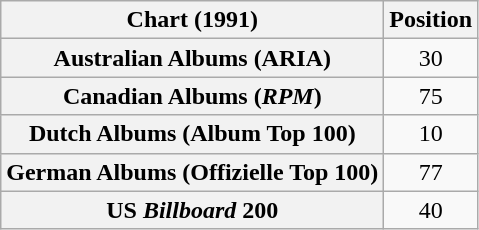<table class="wikitable sortable plainrowheaders" style="text-align:center">
<tr>
<th scope="col">Chart (1991)</th>
<th scope="col">Position</th>
</tr>
<tr>
<th scope="row">Australian Albums (ARIA)</th>
<td>30</td>
</tr>
<tr>
<th scope="row">Canadian Albums (<em>RPM</em>)</th>
<td>75</td>
</tr>
<tr>
<th scope="row">Dutch Albums (Album Top 100)</th>
<td>10</td>
</tr>
<tr>
<th scope="row">German Albums (Offizielle Top 100)</th>
<td>77</td>
</tr>
<tr>
<th scope="row">US <em>Billboard</em> 200</th>
<td>40</td>
</tr>
</table>
